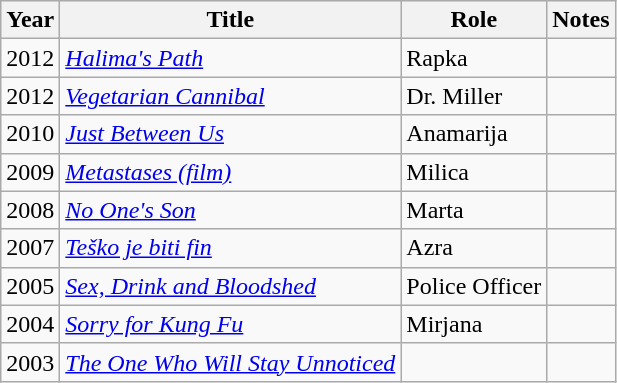<table class="wikitable sortable">
<tr>
<th>Year</th>
<th>Title</th>
<th>Role</th>
<th class="unsortable">Notes</th>
</tr>
<tr>
<td>2012</td>
<td><em><a href='#'>Halima's Path</a></em></td>
<td>Rapka</td>
<td></td>
</tr>
<tr>
<td>2012</td>
<td><em><a href='#'>Vegetarian Cannibal</a></em></td>
<td>Dr. Miller</td>
<td></td>
</tr>
<tr>
<td>2010</td>
<td><em><a href='#'>Just Between Us</a></em></td>
<td>Anamarija</td>
<td></td>
</tr>
<tr>
<td>2009</td>
<td><em><a href='#'>Metastases (film)</a></em></td>
<td>Milica</td>
<td></td>
</tr>
<tr>
<td>2008</td>
<td><em><a href='#'>No One's Son</a></em></td>
<td>Marta</td>
<td></td>
</tr>
<tr>
<td>2007</td>
<td><em><a href='#'>Teško je biti fin</a></em></td>
<td>Azra</td>
<td></td>
</tr>
<tr>
<td>2005</td>
<td><em><a href='#'>Sex, Drink and Bloodshed</a></em></td>
<td>Police Officer</td>
<td></td>
</tr>
<tr>
<td>2004</td>
<td><em><a href='#'>Sorry for Kung Fu</a></em></td>
<td>Mirjana</td>
<td></td>
</tr>
<tr>
<td>2003</td>
<td><em><a href='#'>The One Who Will Stay Unnoticed</a></em></td>
<td></td>
<td></td>
</tr>
</table>
